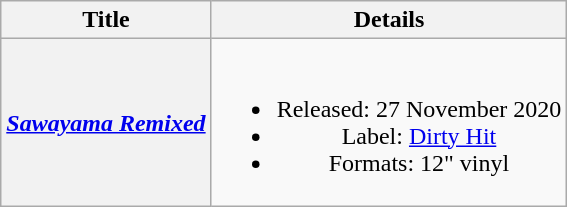<table class="wikitable plainrowheaders" style="text-align:center">
<tr>
<th>Title</th>
<th>Details</th>
</tr>
<tr>
<th scope="row"><em><a href='#'>Sawayama Remixed</a></em></th>
<td><br><ul><li>Released: 27 November 2020</li><li>Label: <a href='#'>Dirty Hit</a></li><li>Formats: 12" vinyl</li></ul></td>
</tr>
</table>
